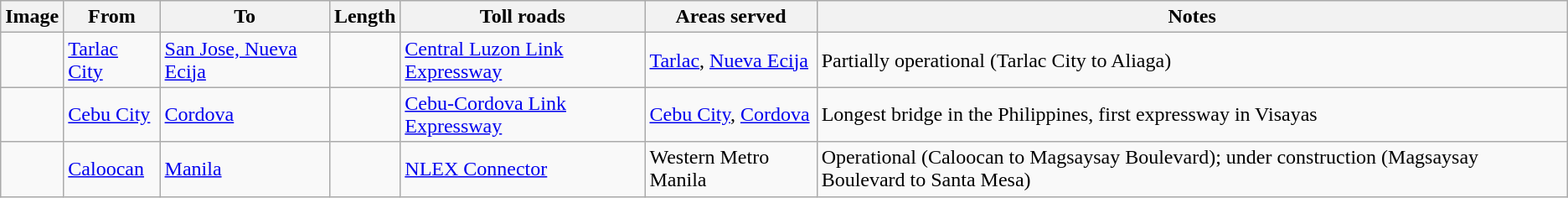<table class="wikitable sortable">
<tr>
<th class="unsortable">Image</th>
<th class="unsortable">From</th>
<th class="unsortable">To</th>
<th>Length</th>
<th class="unsortable">Toll roads</th>
<th class="unsortable">Areas served</th>
<th class="unsortable">Notes</th>
</tr>
<tr>
<td></td>
<td><a href='#'>Tarlac City</a></td>
<td><a href='#'>San Jose, Nueva Ecija</a></td>
<td></td>
<td><a href='#'>Central Luzon Link Expressway</a></td>
<td><a href='#'>Tarlac</a>, <a href='#'>Nueva Ecija</a></td>
<td>Partially operational (Tarlac City to Aliaga)</td>
</tr>
<tr>
<td></td>
<td><a href='#'>Cebu City</a></td>
<td><a href='#'>Cordova</a></td>
<td></td>
<td><a href='#'>Cebu-Cordova Link Expressway</a></td>
<td><a href='#'>Cebu City</a>, <a href='#'>Cordova</a></td>
<td>Longest bridge in the Philippines, first expressway in Visayas</td>
</tr>
<tr>
<td></td>
<td><a href='#'>Caloocan</a></td>
<td><a href='#'>Manila</a></td>
<td></td>
<td><a href='#'>NLEX Connector</a></td>
<td>Western Metro Manila</td>
<td>Operational (Caloocan to Magsaysay Boulevard); under construction (Magsaysay Boulevard to Santa Mesa)</td>
</tr>
</table>
